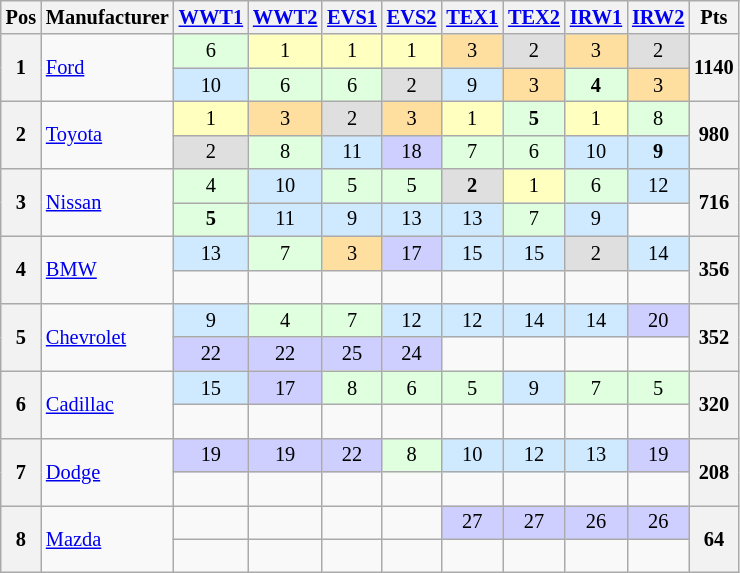<table class="wikitable" style="font-size:85%;text-align:center">
<tr>
<th>Pos</th>
<th>Manufacturer</th>
<th><a href='#'>WWT1</a></th>
<th><a href='#'>WWT2</a></th>
<th><a href='#'>EVS1</a></th>
<th><a href='#'>EVS2</a></th>
<th><a href='#'>TEX1</a></th>
<th><a href='#'>TEX2</a></th>
<th><a href='#'>IRW1</a></th>
<th><a href='#'>IRW2</a></th>
<th>Pts</th>
</tr>
<tr>
<th rowspan=2>1</th>
<td rowspan=2 align=left> <a href='#'>Ford</a></td>
<td style="background:#dfffdf;">6</td>
<td style="background:#ffffbf;">1</td>
<td style="background:#ffffbf;">1</td>
<td style="background:#ffffbf;">1</td>
<td style="background:#ffdf9f;">3</td>
<td style="background:#dfdfdf;">2</td>
<td style="background:#ffdf9f;">3</td>
<td style="background:#dfdfdf;">2</td>
<th rowspan=2>1140</th>
</tr>
<tr>
<td style="background:#cfeaff;">10</td>
<td style="background:#dfffdf;">6</td>
<td style="background:#dfffdf;">6</td>
<td style="background:#dfdfdf;">2</td>
<td style="background:#cfeaff;">9</td>
<td style="background:#ffdf9f;">3</td>
<td style="background:#dfffdf;"><strong>4</strong></td>
<td style="background:#ffdf9f;">3</td>
</tr>
<tr>
<th rowspan=2>2</th>
<td rowspan=2 align=left> <a href='#'>Toyota</a></td>
<td style="background:#ffffbf;">1</td>
<td style="background:#ffdf9f;">3</td>
<td style="background:#dfdfdf;">2</td>
<td style="background:#ffdf9f;">3</td>
<td style="background:#ffffbf;">1</td>
<td style="background:#dfffdf;"><strong>5</strong></td>
<td style="background:#ffffbf;">1</td>
<td style="background:#dfffdf;">8</td>
<th rowspan=2>980</th>
</tr>
<tr>
<td style="background:#dfdfdf;">2</td>
<td style="background:#dfffdf;">8</td>
<td style="background:#cfeaff;">11</td>
<td style="background:#cfcfff;">18</td>
<td style="background:#dfffdf;">7</td>
<td style="background:#dfffdf;">6</td>
<td style="background:#cfeaff;">10</td>
<td style="background:#cfeaff;"><strong>9</strong></td>
</tr>
<tr>
<th rowspan=2>3</th>
<td rowspan=2 align=left> <a href='#'>Nissan</a></td>
<td style="background:#dfffdf;">4</td>
<td style="background:#cfeaff;">10</td>
<td style="background:#dfffdf;">5</td>
<td style="background:#dfffdf;">5</td>
<td style="background:#dfdfdf;"><strong>2</strong></td>
<td style="background:#ffffbf;">1</td>
<td style="background:#dfffdf;">6</td>
<td style="background:#cfeaff;">12</td>
<th rowspan=2>716</th>
</tr>
<tr>
<td style="background:#dfffdf;"><strong>5</strong></td>
<td style="background:#cfeaff;">11</td>
<td style="background:#cfeaff;">9</td>
<td style="background:#cfeaff;">13</td>
<td style="background:#cfeaff;">13</td>
<td style="background:#dfffdf;">7</td>
<td style="background:#cfeaff;">9</td>
<td></td>
</tr>
<tr>
<th rowspan=2>4</th>
<td rowspan=2 align=left> <a href='#'>BMW</a></td>
<td style="background:#cfeaff;">13</td>
<td style="background:#dfffdf;">7</td>
<td style="background:#ffdf9f;">3</td>
<td style="background:#cfcfff;">17</td>
<td style="background:#cfeaff;">15</td>
<td style="background:#cfeaff;">15</td>
<td style="background:#dfdfdf;">2</td>
<td style="background:#cfeaff;">14</td>
<th rowspan=2>356</th>
</tr>
<tr>
<td> </td>
<td></td>
<td></td>
<td></td>
<td></td>
<td></td>
<td></td>
<td></td>
</tr>
<tr>
<th rowspan=2>5</th>
<td rowspan=2 align=left> <a href='#'>Chevrolet</a></td>
<td style="background:#cfeaff;">9</td>
<td style="background:#dfffdf;">4</td>
<td style="background:#dfffdf;">7</td>
<td style="background:#cfeaff;">12</td>
<td style="background:#cfeaff;">12</td>
<td style="background:#cfeaff;">14</td>
<td style="background:#cfeaff;">14</td>
<td style="background:#cfcfff;">20</td>
<th rowspan=2>352</th>
</tr>
<tr>
<td style="background:#cfcfff;">22</td>
<td style="background:#cfcfff;">22</td>
<td style="background:#cfcfff;">25</td>
<td style="background:#cfcfff;">24</td>
<td></td>
<td></td>
<td></td>
<td></td>
</tr>
<tr>
<th rowspan=2>6</th>
<td rowspan=2 align=left> <a href='#'>Cadillac</a></td>
<td style="background:#cfeaff;">15</td>
<td style="background:#cfcfff;">17</td>
<td style="background:#dfffdf;">8</td>
<td style="background:#dfffdf;">6</td>
<td style="background:#dfffdf;">5</td>
<td style="background:#cfeaff;">9</td>
<td style="background:#dfffdf;">7</td>
<td style="background:#dfffdf;">5</td>
<th rowspan=2>320</th>
</tr>
<tr>
<td> </td>
<td></td>
<td></td>
<td></td>
<td></td>
<td></td>
<td></td>
<td></td>
</tr>
<tr>
<th rowspan=2>7</th>
<td rowspan=2 align=left> <a href='#'>Dodge</a></td>
<td style="background:#cfcfff;">19</td>
<td style="background:#cfcfff;">19</td>
<td style="background:#cfcfff;">22</td>
<td style="background:#dfffdf;">8</td>
<td style="background:#cfeaff;">10</td>
<td style="background:#cfeaff;">12</td>
<td style="background:#cfeaff;">13</td>
<td style="background:#cfcfff;">19</td>
<th rowspan=2>208</th>
</tr>
<tr>
<td> </td>
<td></td>
<td></td>
<td></td>
<td></td>
<td></td>
<td></td>
<td></td>
</tr>
<tr>
<th rowspan=2>8</th>
<td rowspan=2 align=left> <a href='#'>Mazda</a></td>
<td></td>
<td></td>
<td></td>
<td></td>
<td style="background:#cfcfff;">27</td>
<td style="background:#cfcfff;">27</td>
<td style="background:#cfcfff;">26</td>
<td style="background:#cfcfff;">26</td>
<th rowspan=2>64</th>
</tr>
<tr>
<td> </td>
<td></td>
<td></td>
<td></td>
<td></td>
<td></td>
<td></td>
<td></td>
</tr>
</table>
